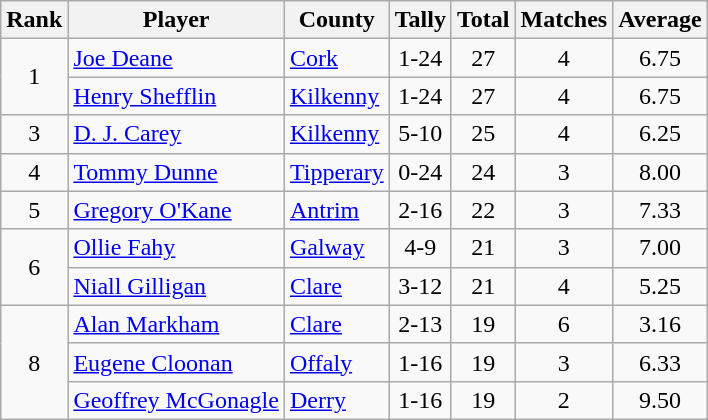<table class="wikitable">
<tr>
<th>Rank</th>
<th>Player</th>
<th>County</th>
<th>Tally</th>
<th>Total</th>
<th>Matches</th>
<th>Average</th>
</tr>
<tr>
<td rowspan=2 align=center>1</td>
<td><a href='#'>Joe Deane</a></td>
<td><a href='#'>Cork</a></td>
<td align=center>1-24</td>
<td align=center>27</td>
<td align=center>4</td>
<td align=center>6.75</td>
</tr>
<tr>
<td><a href='#'>Henry Shefflin</a></td>
<td><a href='#'>Kilkenny</a></td>
<td align=center>1-24</td>
<td align=center>27</td>
<td align=center>4</td>
<td align=center>6.75</td>
</tr>
<tr>
<td rowspan=1 align=center>3</td>
<td><a href='#'>D. J. Carey</a></td>
<td><a href='#'>Kilkenny</a></td>
<td align=center>5-10</td>
<td align=center>25</td>
<td align=center>4</td>
<td align=center>6.25</td>
</tr>
<tr>
<td rowspan=1 align=center>4</td>
<td><a href='#'>Tommy Dunne</a></td>
<td><a href='#'>Tipperary</a></td>
<td align=center>0-24</td>
<td align=center>24</td>
<td align=center>3</td>
<td align=center>8.00</td>
</tr>
<tr>
<td rowspan=1 align=center>5</td>
<td><a href='#'>Gregory O'Kane</a></td>
<td><a href='#'>Antrim</a></td>
<td align=center>2-16</td>
<td align=center>22</td>
<td align=center>3</td>
<td align=center>7.33</td>
</tr>
<tr>
<td rowspan=2 align=center>6</td>
<td><a href='#'>Ollie Fahy</a></td>
<td><a href='#'>Galway</a></td>
<td align=center>4-9</td>
<td align=center>21</td>
<td align=center>3</td>
<td align=center>7.00</td>
</tr>
<tr>
<td><a href='#'>Niall Gilligan</a></td>
<td><a href='#'>Clare</a></td>
<td align=center>3-12</td>
<td align=center>21</td>
<td align=center>4</td>
<td align=center>5.25</td>
</tr>
<tr>
<td rowspan=3 align=center>8</td>
<td><a href='#'>Alan Markham</a></td>
<td><a href='#'>Clare</a></td>
<td align=center>2-13</td>
<td align=center>19</td>
<td align=center>6</td>
<td align=center>3.16</td>
</tr>
<tr>
<td><a href='#'>Eugene Cloonan</a></td>
<td><a href='#'>Offaly</a></td>
<td align=center>1-16</td>
<td align=center>19</td>
<td align=center>3</td>
<td align=center>6.33</td>
</tr>
<tr>
<td><a href='#'>Geoffrey McGonagle</a></td>
<td><a href='#'>Derry</a></td>
<td align=center>1-16</td>
<td align=center>19</td>
<td align=center>2</td>
<td align=center>9.50</td>
</tr>
</table>
